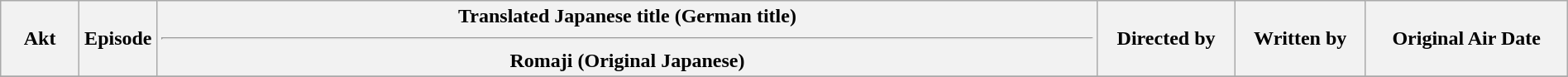<table class="wikitable" width="100%">
<tr>
<th width="5%">Akt</th>
<th width="5%">Episode</th>
<th width="60%">Translated Japanese title (German title)<hr>Romaji (Original Japanese)</th>
<th>Directed by</th>
<th>Written by</th>
<th>Original Air Date</th>
</tr>
<tr>
</tr>
</table>
